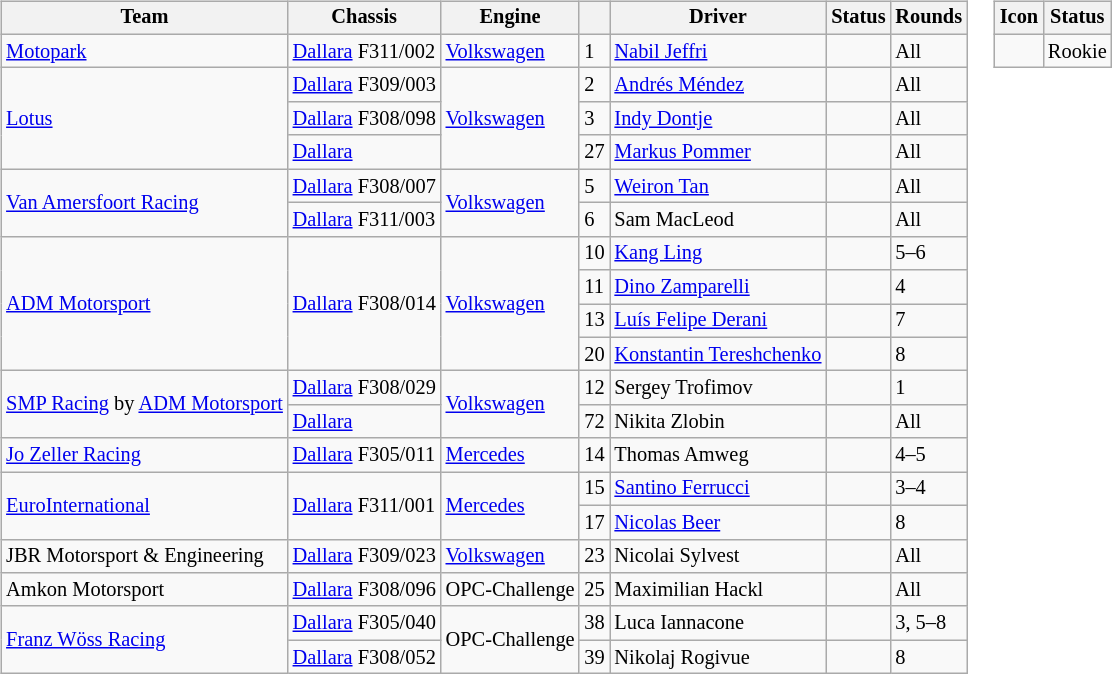<table>
<tr>
<td><br><table class="wikitable" style="font-size: 85%">
<tr>
<th>Team</th>
<th>Chassis</th>
<th>Engine</th>
<th></th>
<th>Driver</th>
<th>Status</th>
<th>Rounds</th>
</tr>
<tr>
<td> <a href='#'>Motopark</a></td>
<td><a href='#'>Dallara</a> F311/002</td>
<td><a href='#'>Volkswagen</a></td>
<td>1</td>
<td> <a href='#'>Nabil Jeffri</a></td>
<td></td>
<td>All</td>
</tr>
<tr>
<td rowspan=3> <a href='#'>Lotus</a></td>
<td><a href='#'>Dallara</a> F309/003</td>
<td rowspan=3><a href='#'>Volkswagen</a></td>
<td>2</td>
<td> <a href='#'>Andrés Méndez</a></td>
<td align=center></td>
<td>All</td>
</tr>
<tr>
<td><a href='#'>Dallara</a> F308/098</td>
<td>3</td>
<td> <a href='#'>Indy Dontje</a></td>
<td align=center></td>
<td>All</td>
</tr>
<tr>
<td><a href='#'>Dallara</a> </td>
<td>27</td>
<td> <a href='#'>Markus Pommer</a></td>
<td></td>
<td>All</td>
</tr>
<tr>
<td rowspan=2> <a href='#'>Van Amersfoort Racing</a></td>
<td><a href='#'>Dallara</a> F308/007</td>
<td rowspan=2><a href='#'>Volkswagen</a></td>
<td>5</td>
<td> <a href='#'>Weiron Tan</a></td>
<td align=center></td>
<td>All</td>
</tr>
<tr>
<td><a href='#'>Dallara</a> F311/003</td>
<td>6</td>
<td> Sam MacLeod</td>
<td align=center></td>
<td>All</td>
</tr>
<tr>
<td rowspan=4> <a href='#'>ADM Motorsport</a></td>
<td rowspan=4><a href='#'>Dallara</a> F308/014</td>
<td rowspan=4><a href='#'>Volkswagen</a></td>
<td>10</td>
<td> <a href='#'>Kang Ling</a></td>
<td></td>
<td>5–6</td>
</tr>
<tr>
<td>11</td>
<td> <a href='#'>Dino Zamparelli</a></td>
<td></td>
<td>4</td>
</tr>
<tr>
<td>13</td>
<td> <a href='#'>Luís Felipe Derani</a></td>
<td></td>
<td>7</td>
</tr>
<tr>
<td>20</td>
<td nowrap> <a href='#'>Konstantin Tereshchenko</a></td>
<td align=center></td>
<td>8</td>
</tr>
<tr>
<td rowspan=2 nowrap> <a href='#'>SMP Racing</a> by <a href='#'>ADM Motorsport</a></td>
<td><a href='#'>Dallara</a> F308/029</td>
<td rowspan=2><a href='#'>Volkswagen</a></td>
<td>12</td>
<td> Sergey Trofimov</td>
<td align=center></td>
<td>1</td>
</tr>
<tr>
<td><a href='#'>Dallara</a> </td>
<td>72</td>
<td> Nikita Zlobin</td>
<td></td>
<td>All</td>
</tr>
<tr>
<td> <a href='#'>Jo Zeller Racing</a></td>
<td><a href='#'>Dallara</a> F305/011</td>
<td><a href='#'>Mercedes</a></td>
<td>14</td>
<td> Thomas Amweg</td>
<td></td>
<td>4–5</td>
</tr>
<tr>
<td rowspan=2> <a href='#'>EuroInternational</a></td>
<td rowspan=2><a href='#'>Dallara</a> F311/001</td>
<td rowspan=2><a href='#'>Mercedes</a></td>
<td>15</td>
<td> <a href='#'>Santino Ferrucci</a></td>
<td align=center></td>
<td>3–4</td>
</tr>
<tr>
<td>17</td>
<td> <a href='#'>Nicolas Beer</a></td>
<td align=center></td>
<td>8</td>
</tr>
<tr>
<td> JBR Motorsport & Engineering</td>
<td><a href='#'>Dallara</a> F309/023</td>
<td><a href='#'>Volkswagen</a></td>
<td>23</td>
<td> Nicolai Sylvest</td>
<td align=center></td>
<td>All</td>
</tr>
<tr>
<td> Amkon Motorsport</td>
<td><a href='#'>Dallara</a> F308/096</td>
<td>OPC-Challenge</td>
<td>25</td>
<td> Maximilian Hackl</td>
<td></td>
<td>All</td>
</tr>
<tr>
<td rowspan=2> <a href='#'>Franz Wöss Racing</a></td>
<td><a href='#'>Dallara</a> F305/040</td>
<td rowspan=2>OPC-Challenge</td>
<td>38</td>
<td> Luca Iannacone</td>
<td></td>
<td>3, 5–8</td>
</tr>
<tr>
<td><a href='#'>Dallara</a> F308/052</td>
<td>39</td>
<td> Nikolaj Rogivue</td>
<td align=center></td>
<td>8</td>
</tr>
</table>
</td>
<td valign="top"><br><table class="wikitable" style="font-size: 85%">
<tr>
<th>Icon</th>
<th>Status</th>
</tr>
<tr>
<td align=center></td>
<td>Rookie</td>
</tr>
</table>
</td>
</tr>
</table>
